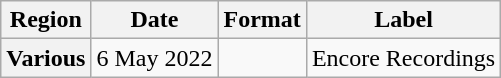<table class="wikitable plainrowheaders">
<tr>
<th scope="col">Region</th>
<th scope="col">Date</th>
<th scope="col">Format</th>
<th scope="col">Label</th>
</tr>
<tr>
<th scope="row">Various</th>
<td>6 May 2022</td>
<td></td>
<td>Encore Recordings</td>
</tr>
</table>
